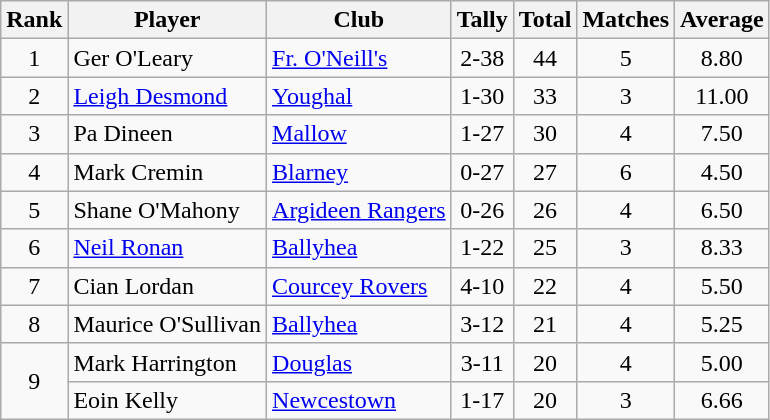<table class="wikitable">
<tr>
<th>Rank</th>
<th>Player</th>
<th>Club</th>
<th>Tally</th>
<th>Total</th>
<th>Matches</th>
<th>Average</th>
</tr>
<tr>
<td rowspan=1 align=center>1</td>
<td>Ger O'Leary</td>
<td><a href='#'>Fr. O'Neill's</a></td>
<td align=center>2-38</td>
<td align=center>44</td>
<td align=center>5</td>
<td align=center>8.80</td>
</tr>
<tr>
<td rowspan=1 align=center>2</td>
<td><a href='#'>Leigh Desmond</a></td>
<td><a href='#'>Youghal</a></td>
<td align=center>1-30</td>
<td align=center>33</td>
<td align=center>3</td>
<td align=center>11.00</td>
</tr>
<tr>
<td rowspan=1 align=center>3</td>
<td>Pa Dineen</td>
<td><a href='#'>Mallow</a></td>
<td align=center>1-27</td>
<td align=center>30</td>
<td align=center>4</td>
<td align=center>7.50</td>
</tr>
<tr>
<td rowspan=1 align=center>4</td>
<td>Mark Cremin</td>
<td><a href='#'>Blarney</a></td>
<td align=center>0-27</td>
<td align=center>27</td>
<td align=center>6</td>
<td align=center>4.50</td>
</tr>
<tr>
<td rowspan=1 align=center>5</td>
<td>Shane O'Mahony</td>
<td><a href='#'>Argideen Rangers</a></td>
<td align=center>0-26</td>
<td align=center>26</td>
<td align=center>4</td>
<td align=center>6.50</td>
</tr>
<tr>
<td rowspan=1 align=center>6</td>
<td><a href='#'>Neil Ronan</a></td>
<td><a href='#'>Ballyhea</a></td>
<td align=center>1-22</td>
<td align=center>25</td>
<td align=center>3</td>
<td align=center>8.33</td>
</tr>
<tr>
<td rowspan=1 align=center>7</td>
<td>Cian Lordan</td>
<td><a href='#'>Courcey Rovers</a></td>
<td align=center>4-10</td>
<td align=center>22</td>
<td align=center>4</td>
<td align=center>5.50</td>
</tr>
<tr>
<td rowspan=1 align=center>8</td>
<td>Maurice O'Sullivan</td>
<td><a href='#'>Ballyhea</a></td>
<td align=center>3-12</td>
<td align=center>21</td>
<td align=center>4</td>
<td align=center>5.25</td>
</tr>
<tr>
<td rowspan=2 align=center>9</td>
<td>Mark Harrington</td>
<td><a href='#'>Douglas</a></td>
<td align=center>3-11</td>
<td align=center>20</td>
<td align=center>4</td>
<td align=center>5.00</td>
</tr>
<tr>
<td>Eoin Kelly</td>
<td><a href='#'>Newcestown</a></td>
<td align=center>1-17</td>
<td align=center>20</td>
<td align=center>3</td>
<td align=center>6.66</td>
</tr>
</table>
